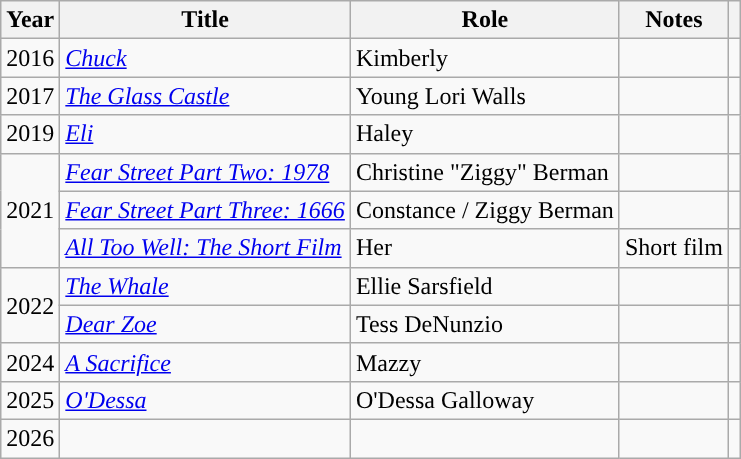<table class="wikitable sortable">
<tr>
<th scope="col">Year</th>
<th scope="col">Title</th>
<th scope="col">Role</th>
<th scope="col" class=unsortable>Notes</th>
<th scope="col" class=unsortable></th>
</tr>
<tr>
<td>2016</td>
<td><em><a href='#'>Chuck</a></em></td>
<td>Kimberly</td>
<td></td>
<td style="text-align:center;"></td>
</tr>
<tr>
<td>2017</td>
<td data-sort-value="Glass Castle, The"><em><a href='#'>The Glass Castle</a></em></td>
<td data-sort-value="Walls, Lori, Young">Young Lori Walls</td>
<td></td>
<td style="text-align:center;"></td>
</tr>
<tr>
<td>2019</td>
<td><em><a href='#'>Eli</a></em></td>
<td>Haley</td>
<td></td>
<td style="text-align:center;"></td>
</tr>
<tr>
<td rowspan="3">2021</td>
<td><em><a href='#'>Fear Street Part Two: 1978</a></em></td>
<td data-sort-value="Berman, Ziggy">Christine "Ziggy" Berman</td>
<td></td>
<td style="text-align:center;"></td>
</tr>
<tr>
<td><em><a href='#'>Fear Street Part Three: 1666</a></em></td>
<td data-sort-value="Constance / Berman, Ziggy">Constance / Ziggy Berman</td>
<td></td>
<td style="text-align:center;"></td>
</tr>
<tr>
<td><em><a href='#'>All Too Well: The Short Film</a></em></td>
<td>Her</td>
<td>Short film</td>
<td style="text-align:center;"></td>
</tr>
<tr>
<td rowspan="2">2022</td>
<td data-sort-value="Whale, The"><em><a href='#'>The Whale</a></em></td>
<td data-sort-value="Sarsfield, Ellie">Ellie Sarsfield</td>
<td></td>
<td style="text-align:center;"></td>
</tr>
<tr>
<td><em><a href='#'>Dear Zoe</a></em></td>
<td data-sort-value="DeNunzio, Tess">Tess DeNunzio</td>
<td></td>
<td style="text-align:center;"></td>
</tr>
<tr>
<td>2024</td>
<td><em><a href='#'>A Sacrifice</a></em></td>
<td>Mazzy</td>
<td></td>
<td style="text-align:center;"></td>
</tr>
<tr>
<td data-sort-value="30000">2025</td>
<td><em><a href='#'>O'Dessa</a></em></td>
<td>O'Dessa Galloway</td>
<td></td>
<td style="text-align:center;"></td>
</tr>
<tr>
<td>2026</td>
<td></td>
<td></td>
<td></td>
<td style="text-align: center;"></td>
</tr>
</table>
